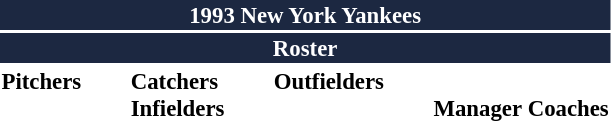<table class="toccolours" style="font-size: 95%;">
<tr>
<th colspan="10" style="background-color: #1c2841; color: white; text-align: center;">1993 New York Yankees</th>
</tr>
<tr>
<td colspan="10" style="background-color:#1c2841; color: white; text-align: center;"><strong>Roster</strong></td>
</tr>
<tr>
<td valign="top"><strong>Pitchers</strong><br>




















</td>
<td width="25px"></td>
<td valign="top"><strong>Catchers</strong><br>

<strong>Infielders</strong>








</td>
<td width="25px"></td>
<td valign="top"><strong>Outfielders</strong><br>






</td>
<td width="25px"></td>
<td valign="top"><br><strong>Manager</strong>

<strong>Coaches</strong>





</td>
</tr>
</table>
